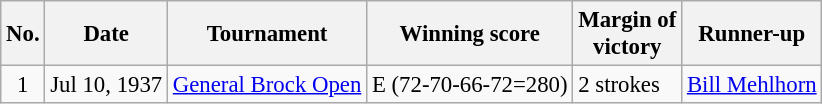<table class="wikitable" style="font-size:95%;">
<tr>
<th>No.</th>
<th>Date</th>
<th>Tournament</th>
<th>Winning score</th>
<th>Margin of<br>victory</th>
<th>Runner-up</th>
</tr>
<tr>
<td align=center>1</td>
<td>Jul 10, 1937</td>
<td><a href='#'>General Brock Open</a></td>
<td>E (72-70-66-72=280)</td>
<td>2 strokes</td>
<td> <a href='#'>Bill Mehlhorn</a></td>
</tr>
</table>
